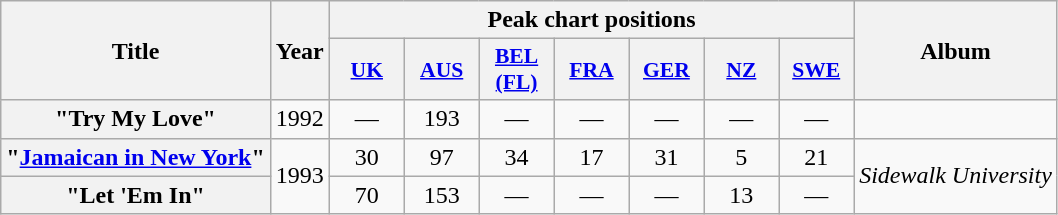<table class="wikitable plainrowheaders" style="text-align:center;">
<tr>
<th scope="col" rowspan="2">Title</th>
<th scope="col" rowspan="2">Year</th>
<th scope="col" colspan="7">Peak chart positions</th>
<th scope="col" rowspan="2">Album</th>
</tr>
<tr>
<th scope="col" style="width:3em;font-size:90%;"><a href='#'>UK</a><br></th>
<th scope="col" style="width:3em;font-size:90%;"><a href='#'>AUS</a><br></th>
<th scope="col" style="width:3em;font-size:90%;"><a href='#'>BEL<br>(FL)</a><br></th>
<th scope="col" style="width:3em;font-size:90%;"><a href='#'>FRA</a><br></th>
<th scope="col" style="width:3em;font-size:90%;"><a href='#'>GER</a><br></th>
<th scope="col" style="width:3em;font-size:90%;"><a href='#'>NZ</a><br></th>
<th scope="col" style="width:3em;font-size:90%;"><a href='#'>SWE</a><br></th>
</tr>
<tr>
<th scope="row">"Try My Love"</th>
<td>1992</td>
<td>—</td>
<td>193</td>
<td>—</td>
<td>—</td>
<td>—</td>
<td>—</td>
<td>—</td>
</tr>
<tr>
<th scope="row">"<a href='#'>Jamaican in New York</a>"</th>
<td rowspan="2">1993</td>
<td>30</td>
<td>97</td>
<td>34</td>
<td>17</td>
<td>31</td>
<td>5</td>
<td>21</td>
<td rowspan="2"><em>Sidewalk University</em></td>
</tr>
<tr>
<th scope="row">"Let 'Em In"</th>
<td>70</td>
<td>153</td>
<td>—</td>
<td>—</td>
<td>—</td>
<td>13</td>
<td>—</td>
</tr>
</table>
